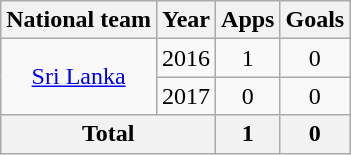<table class="wikitable" style="text-align:center">
<tr>
<th>National team</th>
<th>Year</th>
<th>Apps</th>
<th>Goals</th>
</tr>
<tr>
<td rowspan="2"><a href='#'>Sri Lanka</a></td>
<td>2016</td>
<td>1</td>
<td>0</td>
</tr>
<tr>
<td>2017</td>
<td>0</td>
<td>0</td>
</tr>
<tr>
<th colspan=2>Total</th>
<th>1</th>
<th>0</th>
</tr>
</table>
